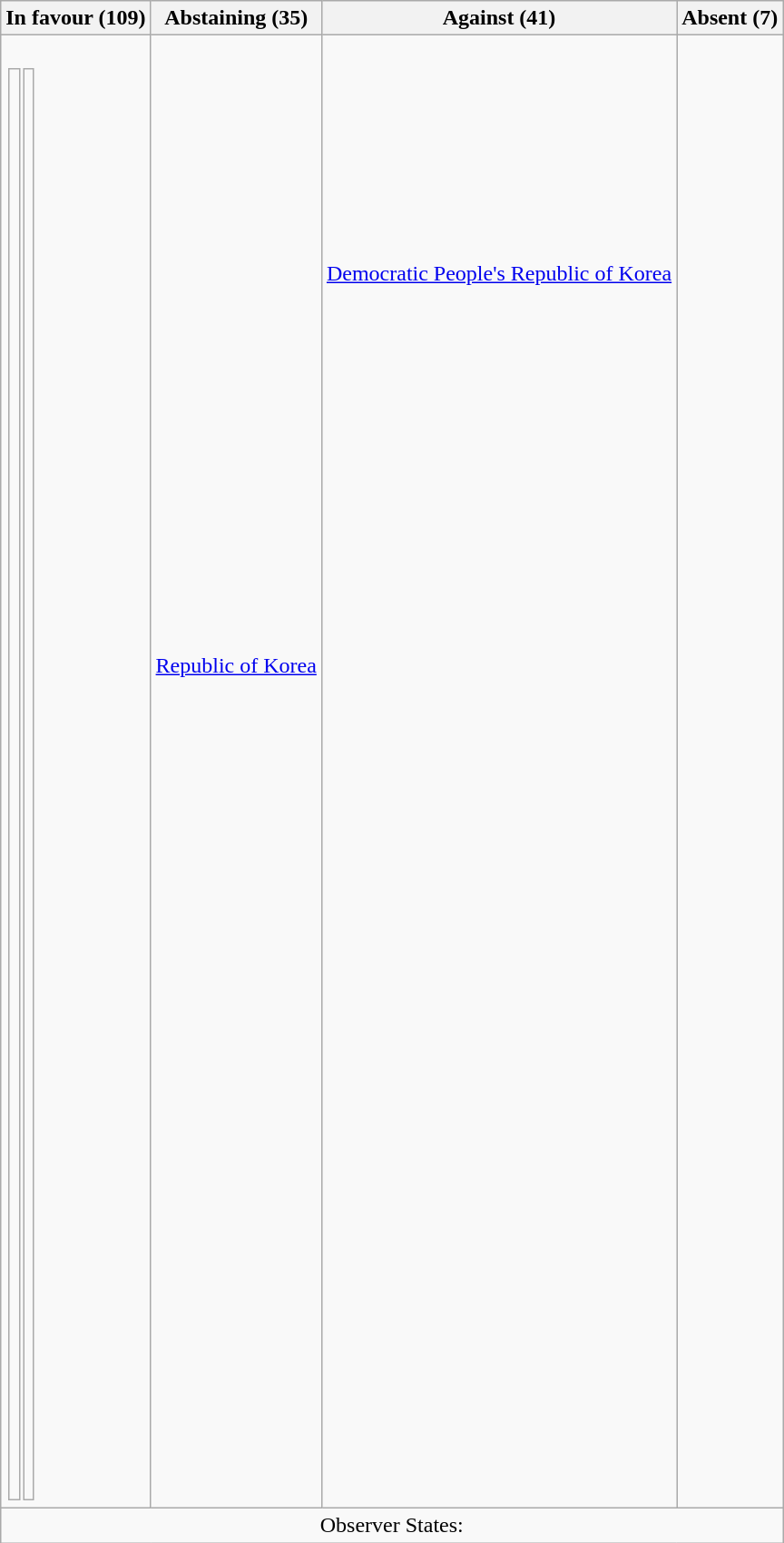<table class="wikitable">
<tr>
<th><strong>In favour (109)</strong><br></th>
<th><strong>Abstaining (35)</strong></th>
<th><strong>Against (41)</strong></th>
<th><strong>Absent (7)</strong></th>
</tr>
<tr style="vertical-align: top;">
<td><br><table>
<tr style="vertical-align: top;">
<td><br><br><br><br><br><br><br><br><br><br><br><br><br><br><br><br><br><br><br><br><br><br><br><br><br><br><br><br><br><br><br><br><br><br><br><br><br><br><br><br><br><br><br><br><br><br><br><br><br><br><br><br><br><br><br><br><br><br></td>
<td><br><br><br><br><br><br><br><br><br><br><br><br><br><br><br><br><br><br><br><br><br><br><br><br><br><br><br><br><br><br><br><br><br><br><br><br><br><br><br><br><br><br><br><br><br><br><br><br><br></td>
</tr>
</table>
</td>
<td><br><br><br><br><br><br><br><br><br><br><br><br><br><br><br><br><br><br><br><br><br><br><br><br><br> <a href='#'>Republic of Korea</a><br><br><br><br><br><br><br><br><br></td>
<td><br><br><br><br><br><br><br><br><br> <a href='#'>Democratic People's Republic of Korea</a><br><br><br><br><br><br><br><br><br><br><br><br><br><br><br><br><br><br><br><br><br><br><br><br><br><br><br><br><br><br></td>
<td><br><br><br><br><br><br></td>
</tr>
<tr style="text-align: center;">
<td colspan=4>Observer States: </td>
</tr>
</table>
